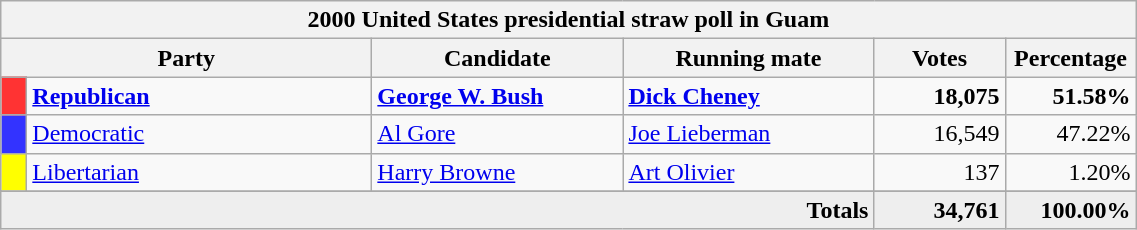<table class="wikitable">
<tr>
<th colspan="6">2000 United States presidential straw poll in Guam</th>
</tr>
<tr>
<th colspan="2" style="width: 15em">Party</th>
<th style="width: 10em">Candidate</th>
<th style="width: 10em">Running mate</th>
<th style="width: 5em">Votes</th>
<th style="width: 5em">Percentage</th>
</tr>
<tr>
<th style="background:#f33; width:3px;"></th>
<td style="width: 130px"><a href='#'><strong>Republican</strong></a></td>
<td><strong><a href='#'>George W. Bush</a></strong></td>
<td><strong><a href='#'>Dick Cheney</a></strong></td>
<td style="text-align:right;"><strong>18,075</strong></td>
<td style="text-align:right;"><strong>51.58%</strong></td>
</tr>
<tr>
<th style="background:#33f; width:3px;"></th>
<td style="width: 130px"><a href='#'>Democratic</a></td>
<td><a href='#'>Al Gore</a></td>
<td><a href='#'>Joe Lieberman</a></td>
<td style="text-align:right;">16,549</td>
<td style="text-align:right;">47.22%</td>
</tr>
<tr>
<th style="background:#ff0; width:3px;"></th>
<td style="width: 130px"><a href='#'>Libertarian</a></td>
<td><a href='#'>Harry Browne</a></td>
<td><a href='#'>Art Olivier</a></td>
<td style="text-align:right;">137</td>
<td style="text-align:right;">1.20%</td>
</tr>
<tr>
</tr>
<tr style="background:#eee; text-align:right;">
<td colspan="4"><strong>Totals</strong></td>
<td><strong>34,761</strong></td>
<td><strong>100.00%</strong></td>
</tr>
</table>
